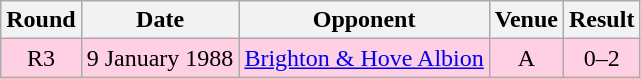<table class="wikitable" style="text-align:center">
<tr>
<th>Round</th>
<th>Date</th>
<th>Opponent</th>
<th>Venue</th>
<th>Result</th>
</tr>
<tr style="background-color: #ffd0e3;">
<td>R3</td>
<td>9 January 1988</td>
<td><a href='#'>Brighton & Hove Albion</a></td>
<td>A</td>
<td>0–2</td>
</tr>
</table>
